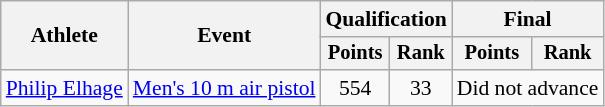<table class="wikitable" style="font-size:90%">
<tr>
<th rowspan="2">Athlete</th>
<th rowspan="2">Event</th>
<th colspan=2>Qualification</th>
<th colspan=2>Final</th>
</tr>
<tr style="font-size:95%">
<th>Points</th>
<th>Rank</th>
<th>Points</th>
<th>Rank</th>
</tr>
<tr align=center>
<td align=left><a href='#'>Philip Elhage</a></td>
<td align=left><a href='#'>Men's 10 m air pistol</a></td>
<td>554</td>
<td>33</td>
<td colspan=2>Did not advance</td>
</tr>
</table>
